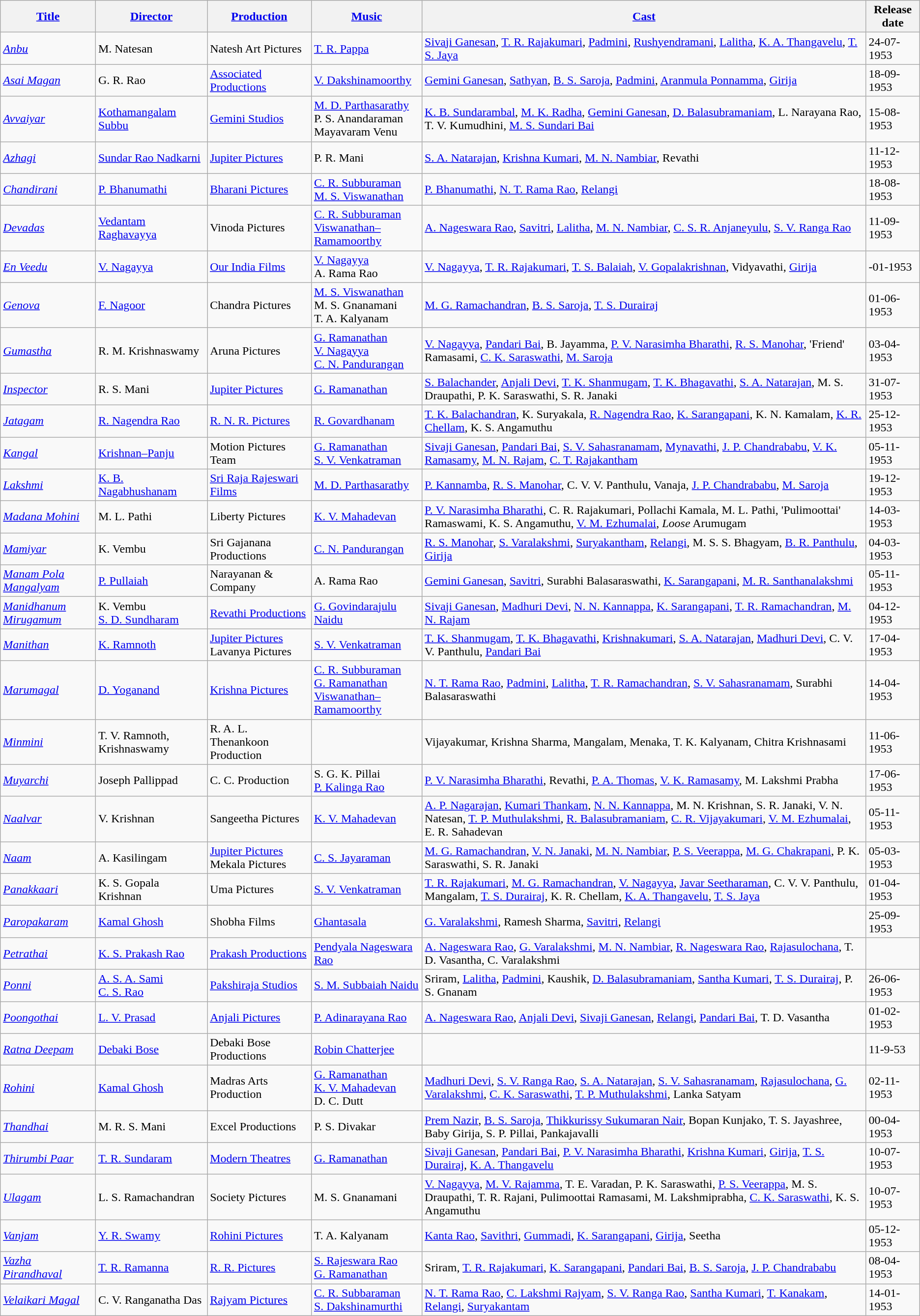<table class="wikitable">
<tr>
<th><a href='#'>Title</a></th>
<th><a href='#'>Director</a></th>
<th><a href='#'>Production</a></th>
<th><a href='#'>Music</a></th>
<th><a href='#'>Cast</a></th>
<th>Release date</th>
</tr>
<tr>
<td><em><a href='#'>Anbu</a></em></td>
<td>M. Natesan</td>
<td>Natesh Art Pictures</td>
<td><a href='#'>T. R. Pappa</a></td>
<td><a href='#'>Sivaji Ganesan</a>, <a href='#'>T. R. Rajakumari</a>, <a href='#'>Padmini</a>, <a href='#'>Rushyendramani</a>, <a href='#'>Lalitha</a>, <a href='#'>K. A. Thangavelu</a>, <a href='#'>T. S. Jaya</a></td>
<td>24-07-1953</td>
</tr>
<tr>
<td><em><a href='#'>Asai Magan</a></em></td>
<td>G. R. Rao</td>
<td><a href='#'>Associated Productions</a></td>
<td><a href='#'>V. Dakshinamoorthy</a></td>
<td><a href='#'>Gemini Ganesan</a>, <a href='#'>Sathyan</a>, <a href='#'>B. S. Saroja</a>, <a href='#'>Padmini</a>, <a href='#'>Aranmula Ponnamma</a>, <a href='#'>Girija</a></td>
<td>18-09-1953</td>
</tr>
<tr>
<td><em><a href='#'>Avvaiyar</a></em></td>
<td><a href='#'>Kothamangalam Subbu</a></td>
<td><a href='#'>Gemini Studios</a></td>
<td><a href='#'>M. D. Parthasarathy</a><br>P. S. Anandaraman<br>Mayavaram Venu</td>
<td><a href='#'>K. B. Sundarambal</a>, <a href='#'>M. K. Radha</a>, <a href='#'>Gemini Ganesan</a>, <a href='#'>D. Balasubramaniam</a>, L. Narayana Rao, T. V. Kumudhini, <a href='#'>M. S. Sundari Bai</a></td>
<td>15-08-1953</td>
</tr>
<tr>
<td><em><a href='#'>Azhagi</a></em></td>
<td><a href='#'>Sundar Rao Nadkarni</a></td>
<td><a href='#'>Jupiter Pictures</a></td>
<td>P. R. Mani</td>
<td><a href='#'>S. A. Natarajan</a>, <a href='#'>Krishna Kumari</a>, <a href='#'>M. N. Nambiar</a>, Revathi</td>
<td>11-12-1953</td>
</tr>
<tr>
<td><em><a href='#'>Chandirani</a></em></td>
<td><a href='#'>P. Bhanumathi</a></td>
<td><a href='#'>Bharani Pictures</a></td>
<td><a href='#'>C. R. Subburaman</a><br><a href='#'>M. S. Viswanathan</a></td>
<td><a href='#'>P. Bhanumathi</a>, <a href='#'>N. T. Rama Rao</a>, <a href='#'>Relangi</a></td>
<td>18-08-1953</td>
</tr>
<tr>
<td><em><a href='#'>Devadas</a></em></td>
<td><a href='#'>Vedantam Raghavayya</a></td>
<td>Vinoda Pictures</td>
<td><a href='#'>C. R. Subburaman</a><br><a href='#'>Viswanathan–Ramamoorthy</a></td>
<td><a href='#'>A. Nageswara Rao</a>, <a href='#'>Savitri</a>, <a href='#'>Lalitha</a>, <a href='#'>M. N. Nambiar</a>, <a href='#'>C. S. R. Anjaneyulu</a>, <a href='#'>S. V. Ranga Rao</a></td>
<td>11-09-1953</td>
</tr>
<tr>
<td><em><a href='#'>En Veedu</a></em></td>
<td><a href='#'>V. Nagayya</a></td>
<td><a href='#'>Our India Films</a></td>
<td><a href='#'>V. Nagayya</a><br>A. Rama Rao</td>
<td><a href='#'>V. Nagayya</a>, <a href='#'>T. R. Rajakumari</a>, <a href='#'>T. S. Balaiah</a>, <a href='#'>V. Gopalakrishnan</a>, Vidyavathi, <a href='#'>Girija</a></td>
<td>-01-1953</td>
</tr>
<tr>
<td><em><a href='#'>Genova</a></em></td>
<td><a href='#'>F. Nagoor</a></td>
<td>Chandra Pictures</td>
<td><a href='#'>M. S. Viswanathan</a><br>M. S. Gnanamani<br>T. A. Kalyanam</td>
<td><a href='#'>M. G. Ramachandran</a>, <a href='#'>B. S. Saroja</a>, <a href='#'>T. S. Durairaj</a></td>
<td>01-06-1953</td>
</tr>
<tr>
<td><em><a href='#'>Gumastha</a></em></td>
<td>R. M. Krishnaswamy</td>
<td>Aruna Pictures</td>
<td><a href='#'>G. Ramanathan</a><br><a href='#'>V. Nagayya</a><br><a href='#'>C. N. Pandurangan</a></td>
<td><a href='#'>V. Nagayya</a>, <a href='#'>Pandari Bai</a>, B. Jayamma, <a href='#'>P. V. Narasimha Bharathi</a>, <a href='#'>R. S. Manohar</a>, 'Friend' Ramasami, <a href='#'>C. K. Saraswathi</a>, <a href='#'>M. Saroja</a></td>
<td>03-04-1953</td>
</tr>
<tr>
<td><em><a href='#'>Inspector</a></em></td>
<td>R. S. Mani</td>
<td><a href='#'>Jupiter Pictures</a></td>
<td><a href='#'>G. Ramanathan</a></td>
<td><a href='#'>S. Balachander</a>, <a href='#'>Anjali Devi</a>,  <a href='#'>T. K. Shanmugam</a>, <a href='#'>T. K. Bhagavathi</a>, <a href='#'>S. A. Natarajan</a>, M. S. Draupathi, P. K. Saraswathi, S. R. Janaki</td>
<td>31-07-1953</td>
</tr>
<tr>
<td><em><a href='#'>Jatagam</a></em></td>
<td><a href='#'>R. Nagendra Rao</a></td>
<td><a href='#'>R. N. R. Pictures</a></td>
<td><a href='#'>R. Govardhanam</a></td>
<td><a href='#'>T. K. Balachandran</a>, K. Suryakala, <a href='#'>R. Nagendra Rao</a>, <a href='#'>K. Sarangapani</a>, K. N. Kamalam, <a href='#'>K. R. Chellam</a>, K. S. Angamuthu</td>
<td>25-12-1953</td>
</tr>
<tr>
<td><em><a href='#'>Kangal</a></em></td>
<td><a href='#'>Krishnan–Panju</a></td>
<td>Motion Pictures Team</td>
<td><a href='#'>G. Ramanathan</a><br><a href='#'>S. V. Venkatraman</a></td>
<td><a href='#'>Sivaji Ganesan</a>, <a href='#'>Pandari Bai</a>, <a href='#'>S. V. Sahasranamam</a>, <a href='#'>Mynavathi</a>, <a href='#'>J. P. Chandrababu</a>, <a href='#'>V. K. Ramasamy</a>, <a href='#'>M. N. Rajam</a>, <a href='#'>C. T. Rajakantham</a></td>
<td>05-11-1953</td>
</tr>
<tr>
<td><em><a href='#'>Lakshmi</a></em></td>
<td><a href='#'>K. B. Nagabhushanam</a></td>
<td><a href='#'>Sri Raja Rajeswari Films</a></td>
<td><a href='#'>M. D. Parthasarathy</a></td>
<td><a href='#'>P. Kannamba</a>, <a href='#'>R. S. Manohar</a>, C. V. V. Panthulu, Vanaja, <a href='#'>J. P. Chandrababu</a>, <a href='#'>M. Saroja</a></td>
<td>19-12-1953</td>
</tr>
<tr>
<td><em><a href='#'>Madana Mohini</a></em></td>
<td>M. L. Pathi</td>
<td>Liberty Pictures</td>
<td><a href='#'>K. V. Mahadevan</a></td>
<td><a href='#'>P. V. Narasimha Bharathi</a>, C. R. Rajakumari, Pollachi Kamala, M. L. Pathi, 'Pulimoottai' Ramaswami, K. S. Angamuthu, <a href='#'>V. M. Ezhumalai</a>, <em>Loose</em> Arumugam</td>
<td>14-03-1953</td>
</tr>
<tr>
<td><em><a href='#'>Mamiyar</a></em></td>
<td>K. Vembu</td>
<td>Sri Gajanana Productions</td>
<td><a href='#'>C. N. Pandurangan</a></td>
<td><a href='#'>R. S. Manohar</a>, <a href='#'>S. Varalakshmi</a>, <a href='#'>Suryakantham</a>, <a href='#'>Relangi</a>, M. S. S. Bhagyam, <a href='#'>B. R. Panthulu</a>, <a href='#'>Girija</a></td>
<td>04-03-1953</td>
</tr>
<tr>
<td><em><a href='#'>Manam Pola Mangalyam</a></em></td>
<td><a href='#'>P. Pullaiah</a></td>
<td>Narayanan & Company</td>
<td>A. Rama Rao</td>
<td><a href='#'>Gemini Ganesan</a>, <a href='#'>Savitri</a>, Surabhi Balasaraswathi, <a href='#'>K. Sarangapani</a>, <a href='#'>M. R. Santhanalakshmi</a></td>
<td>05-11-1953</td>
</tr>
<tr>
<td><em><a href='#'>Manidhanum Mirugamum</a></em></td>
<td>K. Vembu <br> <a href='#'>S. D. Sundharam</a></td>
<td><a href='#'>Revathi Productions</a></td>
<td><a href='#'>G. Govindarajulu Naidu</a></td>
<td><a href='#'>Sivaji Ganesan</a>, <a href='#'>Madhuri Devi</a>, <a href='#'>N. N. Kannappa</a>, <a href='#'>K. Sarangapani</a>, <a href='#'>T. R. Ramachandran</a>, <a href='#'>M. N. Rajam</a></td>
<td>04-12-1953</td>
</tr>
<tr>
<td><em><a href='#'>Manithan</a></em></td>
<td><a href='#'>K. Ramnoth</a></td>
<td><a href='#'>Jupiter Pictures</a><br>Lavanya Pictures</td>
<td><a href='#'>S. V. Venkatraman</a></td>
<td><a href='#'>T. K. Shanmugam</a>, <a href='#'>T. K. Bhagavathi</a>, <a href='#'>Krishnakumari</a>, <a href='#'>S. A. Natarajan</a>, <a href='#'>Madhuri Devi</a>, C. V. V. Panthulu, <a href='#'>Pandari Bai</a></td>
<td>17-04-1953</td>
</tr>
<tr>
<td><em><a href='#'>Marumagal</a></em></td>
<td><a href='#'>D. Yoganand</a></td>
<td><a href='#'>Krishna Pictures</a></td>
<td><a href='#'>C. R. Subburaman</a><br><a href='#'>G. Ramanathan</a><br><a href='#'>Viswanathan–Ramamoorthy</a></td>
<td><a href='#'>N. T. Rama Rao</a>, <a href='#'>Padmini</a>, <a href='#'>Lalitha</a>, <a href='#'>T. R. Ramachandran</a>, <a href='#'>S. V. Sahasranamam</a>, Surabhi Balasaraswathi</td>
<td>14-04-1953</td>
</tr>
<tr>
<td><em><a href='#'>Minmini</a></em></td>
<td>T. V. Ramnoth, Krishnaswamy</td>
<td>R. A. L. Thenankoon Production</td>
<td></td>
<td>Vijayakumar, Krishna Sharma, Mangalam, Menaka, T. K. Kalyanam, Chitra Krishnasami</td>
<td>11-06-1953</td>
</tr>
<tr>
<td><em><a href='#'>Muyarchi</a></em></td>
<td>Joseph Pallippad</td>
<td>C. C. Production</td>
<td>S. G. K. Pillai<br><a href='#'>P. Kalinga Rao</a></td>
<td><a href='#'>P. V. Narasimha Bharathi</a>, Revathi, <a href='#'>P. A. Thomas</a>, <a href='#'>V. K. Ramasamy</a>, M. Lakshmi Prabha</td>
<td>17-06-1953</td>
</tr>
<tr>
<td><em><a href='#'>Naalvar</a></em></td>
<td>V. Krishnan</td>
<td>Sangeetha Pictures</td>
<td><a href='#'>K. V. Mahadevan</a></td>
<td><a href='#'>A. P. Nagarajan</a>, <a href='#'>Kumari Thankam</a>, <a href='#'>N. N. Kannappa</a>, M. N. Krishnan, S. R. Janaki, V. N. Natesan, <a href='#'>T. P. Muthulakshmi</a>, <a href='#'>R. Balasubramaniam</a>, <a href='#'>C. R. Vijayakumari</a>, <a href='#'>V. M. Ezhumalai</a>, E. R. Sahadevan</td>
<td>05-11-1953</td>
</tr>
<tr>
<td><em><a href='#'>Naam</a></em></td>
<td>A. Kasilingam</td>
<td><a href='#'>Jupiter Pictures</a><br>Mekala Pictures</td>
<td><a href='#'>C. S. Jayaraman</a></td>
<td><a href='#'>M. G. Ramachandran</a>, <a href='#'>V. N. Janaki</a>, <a href='#'>M. N. Nambiar</a>, <a href='#'>P. S. Veerappa</a>, <a href='#'>M. G. Chakrapani</a>, P. K. Saraswathi, S. R. Janaki</td>
<td>05-03-1953</td>
</tr>
<tr>
<td><em><a href='#'>Panakkaari</a></em></td>
<td>K. S. Gopala Krishnan</td>
<td>Uma Pictures</td>
<td><a href='#'>S. V. Venkatraman</a></td>
<td><a href='#'>T. R. Rajakumari</a>, <a href='#'>M. G. Ramachandran</a>, <a href='#'>V. Nagayya</a>, <a href='#'>Javar Seetharaman</a>, C. V. V. Panthulu, Mangalam, <a href='#'>T. S. Durairaj</a>, K. R. Chellam, <a href='#'>K. A. Thangavelu</a>, <a href='#'>T. S. Jaya</a></td>
<td>01-04-1953</td>
</tr>
<tr>
<td><em><a href='#'>Paropakaram</a></em></td>
<td><a href='#'>Kamal Ghosh</a></td>
<td>Shobha Films</td>
<td><a href='#'>Ghantasala</a></td>
<td><a href='#'>G. Varalakshmi</a>, Ramesh Sharma, <a href='#'>Savitri</a>, <a href='#'>Relangi</a></td>
<td>25-09-1953</td>
</tr>
<tr>
<td><em><a href='#'>Petrathai</a></em></td>
<td><a href='#'>K. S. Prakash Rao</a></td>
<td><a href='#'>Prakash Productions</a></td>
<td><a href='#'>Pendyala Nageswara Rao</a></td>
<td><a href='#'>A. Nageswara Rao</a>, <a href='#'>G. Varalakshmi</a>, <a href='#'>M. N. Nambiar</a>, <a href='#'>R. Nageswara Rao</a>, <a href='#'>Rajasulochana</a>, T. D. Vasantha, C. Varalakshmi</td>
<td></td>
</tr>
<tr>
<td><em><a href='#'>Ponni</a></em></td>
<td><a href='#'>A. S. A. Sami</a><br><a href='#'>C. S. Rao</a></td>
<td><a href='#'>Pakshiraja Studios</a></td>
<td><a href='#'>S. M. Subbaiah Naidu</a></td>
<td>Sriram, <a href='#'>Lalitha</a>, <a href='#'>Padmini</a>, Kaushik, <a href='#'>D. Balasubramaniam</a>, <a href='#'>Santha Kumari</a>, <a href='#'>T. S. Durairaj</a>, P. S. Gnanam</td>
<td>26-06-1953</td>
</tr>
<tr>
<td><em><a href='#'>Poongothai</a></em></td>
<td><a href='#'>L. V. Prasad</a></td>
<td><a href='#'>Anjali Pictures</a></td>
<td><a href='#'>P. Adinarayana Rao</a></td>
<td><a href='#'>A. Nageswara Rao</a>, <a href='#'>Anjali Devi</a>, <a href='#'>Sivaji Ganesan</a>, <a href='#'>Relangi</a>, <a href='#'>Pandari Bai</a>, T. D. Vasantha</td>
<td>01-02-1953</td>
</tr>
<tr>
<td><em><a href='#'>Ratna Deepam</a></em></td>
<td><a href='#'>Debaki Bose</a></td>
<td>Debaki Bose Productions</td>
<td><a href='#'>Robin Chatterjee</a></td>
<td></td>
<td>11-9-53</td>
</tr>
<tr>
<td><em><a href='#'>Rohini</a></em></td>
<td><a href='#'>Kamal Ghosh</a></td>
<td>Madras Arts Production</td>
<td><a href='#'>G. Ramanathan</a><br><a href='#'>K. V. Mahadevan</a><br>D. C. Dutt</td>
<td><a href='#'>Madhuri Devi</a>, <a href='#'>S. V. Ranga Rao</a>, <a href='#'>S. A. Natarajan</a>, <a href='#'>S. V. Sahasranamam</a>, <a href='#'>Rajasulochana</a>, <a href='#'>G. Varalakshmi</a>, <a href='#'>C. K. Saraswathi</a>, <a href='#'>T. P. Muthulakshmi</a>, Lanka Satyam</td>
<td>02-11-1953</td>
</tr>
<tr>
<td><em><a href='#'>Thandhai</a></em></td>
<td>M. R. S. Mani</td>
<td>Excel Productions</td>
<td>P. S. Divakar</td>
<td><a href='#'>Prem Nazir</a>, <a href='#'>B. S. Saroja</a>, <a href='#'>Thikkurissy Sukumaran Nair</a>, Bopan Kunjako, T. S. Jayashree, Baby Girija, S. P. Pillai, Pankajavalli</td>
<td>00-04-1953</td>
</tr>
<tr>
<td><em><a href='#'>Thirumbi Paar</a></em></td>
<td><a href='#'>T. R. Sundaram</a></td>
<td><a href='#'>Modern Theatres</a></td>
<td><a href='#'>G. Ramanathan</a></td>
<td><a href='#'>Sivaji Ganesan</a>, <a href='#'>Pandari Bai</a>, <a href='#'>P. V. Narasimha Bharathi</a>, <a href='#'>Krishna Kumari</a>, <a href='#'>Girija</a>, <a href='#'>T. S. Durairaj</a>, <a href='#'>K. A. Thangavelu</a></td>
<td>10-07-1953</td>
</tr>
<tr>
<td><em><a href='#'>Ulagam</a></em></td>
<td>L. S. Ramachandran</td>
<td>Society Pictures</td>
<td>M. S. Gnanamani</td>
<td><a href='#'>V. Nagayya</a>, <a href='#'>M. V. Rajamma</a>, T. E. Varadan, P. K. Saraswathi, <a href='#'>P. S. Veerappa</a>, M. S. Draupathi, T. R. Rajani, Pulimoottai Ramasami, M. Lakshmiprabha, <a href='#'>C. K. Saraswathi</a>, K. S. Angamuthu</td>
<td>10-07-1953</td>
</tr>
<tr>
<td><em><a href='#'>Vanjam</a></em></td>
<td><a href='#'>Y. R. Swamy</a></td>
<td><a href='#'>Rohini Pictures</a></td>
<td>T. A. Kalyanam</td>
<td><a href='#'>Kanta Rao</a>, <a href='#'>Savithri</a>, <a href='#'>Gummadi</a>, <a href='#'>K. Sarangapani</a>, <a href='#'>Girija</a>, Seetha</td>
<td>05-12-1953</td>
</tr>
<tr>
<td><em><a href='#'>Vazha Pirandhaval</a></em></td>
<td><a href='#'>T. R. Ramanna</a></td>
<td><a href='#'>R. R. Pictures</a></td>
<td><a href='#'>S. Rajeswara Rao</a><br><a href='#'>G. Ramanathan</a></td>
<td>Sriram, <a href='#'>T. R. Rajakumari</a>, <a href='#'>K. Sarangapani</a>, <a href='#'>Pandari Bai</a>, <a href='#'>B. S. Saroja</a>, <a href='#'>J. P. Chandrababu</a></td>
<td>08-04-1953</td>
</tr>
<tr>
<td><em><a href='#'>Velaikari Magal</a></em></td>
<td>C. V. Ranganatha Das</td>
<td><a href='#'>Rajyam Pictures</a></td>
<td><a href='#'>C. R. Subbaraman</a><br><a href='#'>S. Dakshinamurthi</a></td>
<td><a href='#'>N. T. Rama Rao</a>, <a href='#'>C. Lakshmi Rajyam</a>, <a href='#'>S. V. Ranga Rao</a>, <a href='#'>Santha Kumari</a>, <a href='#'>T. Kanakam</a>, <a href='#'>Relangi</a>, <a href='#'>Suryakantam</a></td>
<td>14-01-1953</td>
</tr>
</table>
